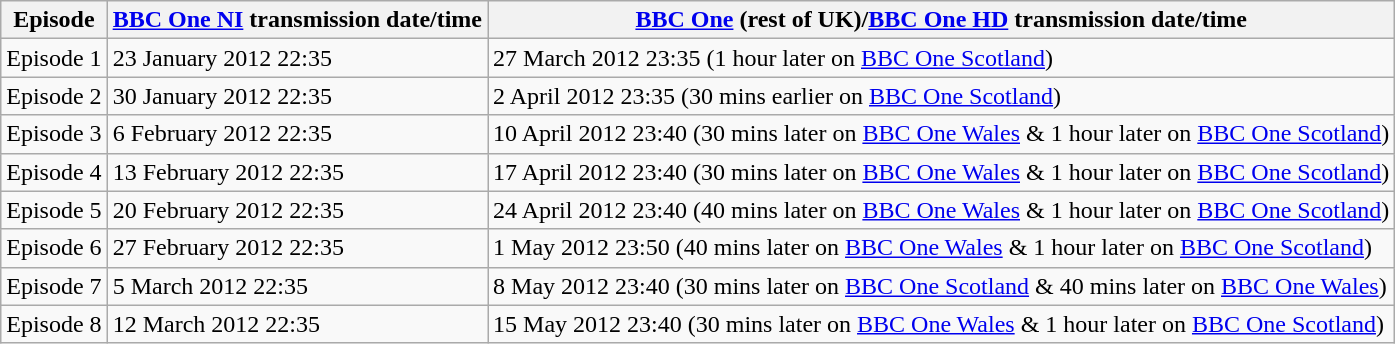<table class="wikitable">
<tr>
<th>Episode</th>
<th><a href='#'>BBC One NI</a> transmission date/time</th>
<th><a href='#'>BBC One</a> (rest of UK)/<a href='#'>BBC One HD</a> transmission date/time</th>
</tr>
<tr>
<td>Episode 1</td>
<td>23 January 2012 22:35</td>
<td>27 March 2012 23:35 (1 hour later on <a href='#'>BBC One Scotland</a>)</td>
</tr>
<tr>
<td>Episode 2</td>
<td>30 January 2012 22:35</td>
<td>2 April 2012 23:35 (30 mins earlier on <a href='#'>BBC One Scotland</a>)</td>
</tr>
<tr>
<td>Episode 3</td>
<td>6 February 2012 22:35</td>
<td>10 April 2012 23:40 (30 mins later on <a href='#'>BBC One Wales</a> & 1 hour later on <a href='#'>BBC One Scotland</a>)</td>
</tr>
<tr>
<td>Episode 4</td>
<td>13 February 2012 22:35</td>
<td>17 April 2012 23:40 (30 mins later on <a href='#'>BBC One Wales</a> & 1 hour later on <a href='#'>BBC One Scotland</a>)</td>
</tr>
<tr>
<td>Episode 5</td>
<td>20 February 2012 22:35</td>
<td>24 April 2012 23:40 (40 mins later on <a href='#'>BBC One Wales</a> & 1 hour later on <a href='#'>BBC One Scotland</a>)</td>
</tr>
<tr>
<td>Episode 6</td>
<td>27 February 2012 22:35</td>
<td>1 May 2012 23:50 (40 mins later on <a href='#'>BBC One Wales</a> & 1 hour later on <a href='#'>BBC One Scotland</a>)</td>
</tr>
<tr>
<td>Episode 7</td>
<td>5 March 2012 22:35</td>
<td>8 May 2012 23:40 (30 mins later on <a href='#'>BBC One Scotland</a> & 40 mins later on <a href='#'>BBC One Wales</a>)</td>
</tr>
<tr>
<td>Episode 8</td>
<td>12 March 2012 22:35</td>
<td>15 May 2012 23:40 (30 mins later on <a href='#'>BBC One Wales</a> & 1 hour later on <a href='#'>BBC One Scotland</a>)</td>
</tr>
</table>
